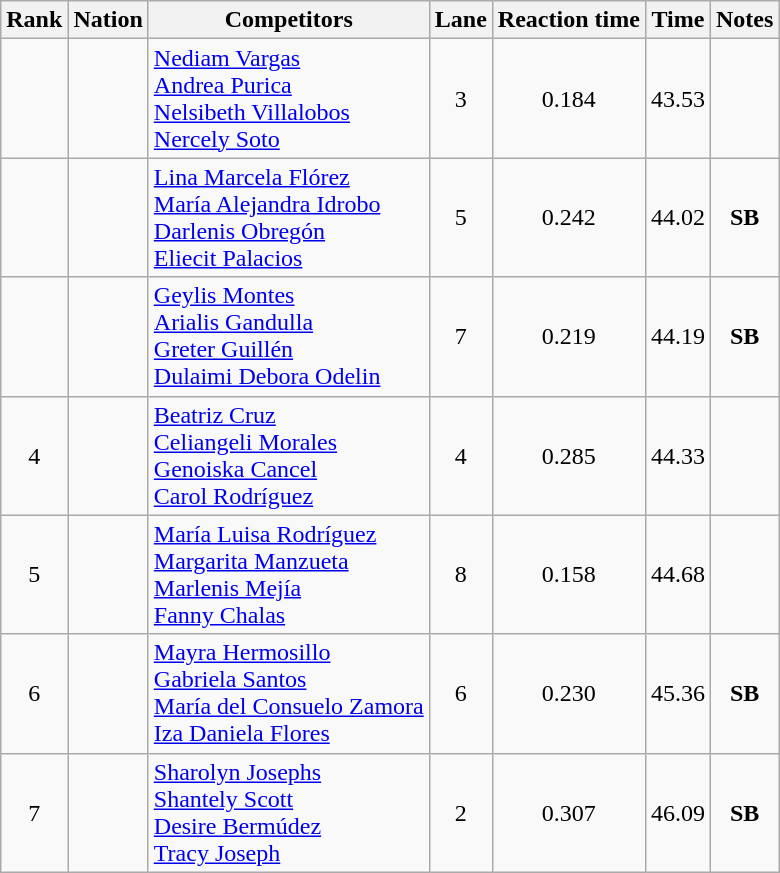<table class="wikitable sortable" style="text-align:center">
<tr>
<th>Rank</th>
<th>Nation</th>
<th>Competitors</th>
<th>Lane</th>
<th>Reaction time</th>
<th>Time</th>
<th>Notes</th>
</tr>
<tr>
<td></td>
<td align=left></td>
<td align=left><a href='#'>Nediam Vargas</a><br><a href='#'>Andrea Purica</a><br><a href='#'>Nelsibeth Villalobos</a><br><a href='#'>Nercely Soto</a><br></td>
<td>3</td>
<td>0.184</td>
<td>43.53</td>
<td></td>
</tr>
<tr>
<td></td>
<td align=left></td>
<td align=left><a href='#'>Lina Marcela Flórez</a><br><a href='#'>María Alejandra Idrobo</a><br><a href='#'>Darlenis Obregón</a><br><a href='#'>Eliecit Palacios</a><br></td>
<td>5</td>
<td>0.242</td>
<td>44.02</td>
<td><strong>SB</strong></td>
</tr>
<tr>
<td></td>
<td align=left></td>
<td align=left><a href='#'>Geylis Montes</a><br><a href='#'>Arialis Gandulla</a><br><a href='#'>Greter Guillén</a><br><a href='#'>Dulaimi Debora Odelin</a><br></td>
<td>7</td>
<td>0.219</td>
<td>44.19</td>
<td><strong>SB</strong></td>
</tr>
<tr>
<td>4</td>
<td align=left></td>
<td align=left><a href='#'>Beatriz Cruz</a><br><a href='#'>Celiangeli Morales</a><br><a href='#'>Genoiska Cancel</a><br><a href='#'>Carol Rodríguez</a><br></td>
<td>4</td>
<td>0.285</td>
<td>44.33</td>
<td></td>
</tr>
<tr>
<td>5</td>
<td align=left></td>
<td align=left><a href='#'>María Luisa Rodríguez</a><br><a href='#'>Margarita Manzueta</a><br><a href='#'>Marlenis Mejía</a><br><a href='#'>Fanny Chalas</a><br></td>
<td>8</td>
<td>0.158</td>
<td>44.68</td>
<td></td>
</tr>
<tr>
<td>6</td>
<td align=left></td>
<td align=left><a href='#'>Mayra Hermosillo</a><br><a href='#'>Gabriela Santos</a><br><a href='#'>María del Consuelo Zamora</a><br><a href='#'>Iza Daniela Flores</a><br></td>
<td>6</td>
<td>0.230</td>
<td>45.36</td>
<td><strong>SB</strong></td>
</tr>
<tr>
<td>7</td>
<td align=left></td>
<td align=left><a href='#'>Sharolyn Josephs</a><br><a href='#'>Shantely Scott</a><br><a href='#'>Desire Bermúdez</a><br><a href='#'>Tracy Joseph</a><br></td>
<td>2</td>
<td>0.307</td>
<td>46.09</td>
<td><strong>SB</strong></td>
</tr>
</table>
